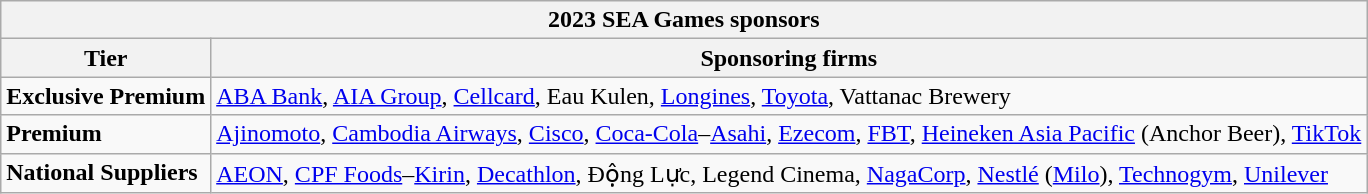<table class="wikitable">
<tr>
<th colspan=2>2023 SEA Games sponsors</th>
</tr>
<tr>
<th>Tier</th>
<th><strong>Sponsoring firms</strong></th>
</tr>
<tr>
<td><strong>Exclusive Premium</strong></td>
<td><a href='#'>ABA Bank</a>, <a href='#'>AIA Group</a>, <a href='#'>Cellcard</a>, Eau Kulen, <a href='#'>Longines</a>, <a href='#'>Toyota</a>, Vattanac Brewery</td>
</tr>
<tr>
<td><strong>Premium</strong></td>
<td><a href='#'>Ajinomoto</a>, <a href='#'>Cambodia Airways</a>, <a href='#'>Cisco</a>, <a href='#'>Coca-Cola</a>–<a href='#'>Asahi</a>, <a href='#'>Ezecom</a>, <a href='#'>FBT</a>, <a href='#'>Heineken Asia Pacific</a> (Anchor Beer), <a href='#'>TikTok</a></td>
</tr>
<tr>
<td><strong>National Suppliers</strong></td>
<td><a href='#'>AEON</a>, <a href='#'>CPF Foods</a>–<a href='#'>Kirin</a>, <a href='#'>Decathlon</a>, Động Lực, Legend Cinema, <a href='#'>NagaCorp</a>, <a href='#'>Nestlé</a> (<a href='#'>Milo</a>), <a href='#'>Technogym</a>, <a href='#'>Unilever</a></td>
</tr>
</table>
